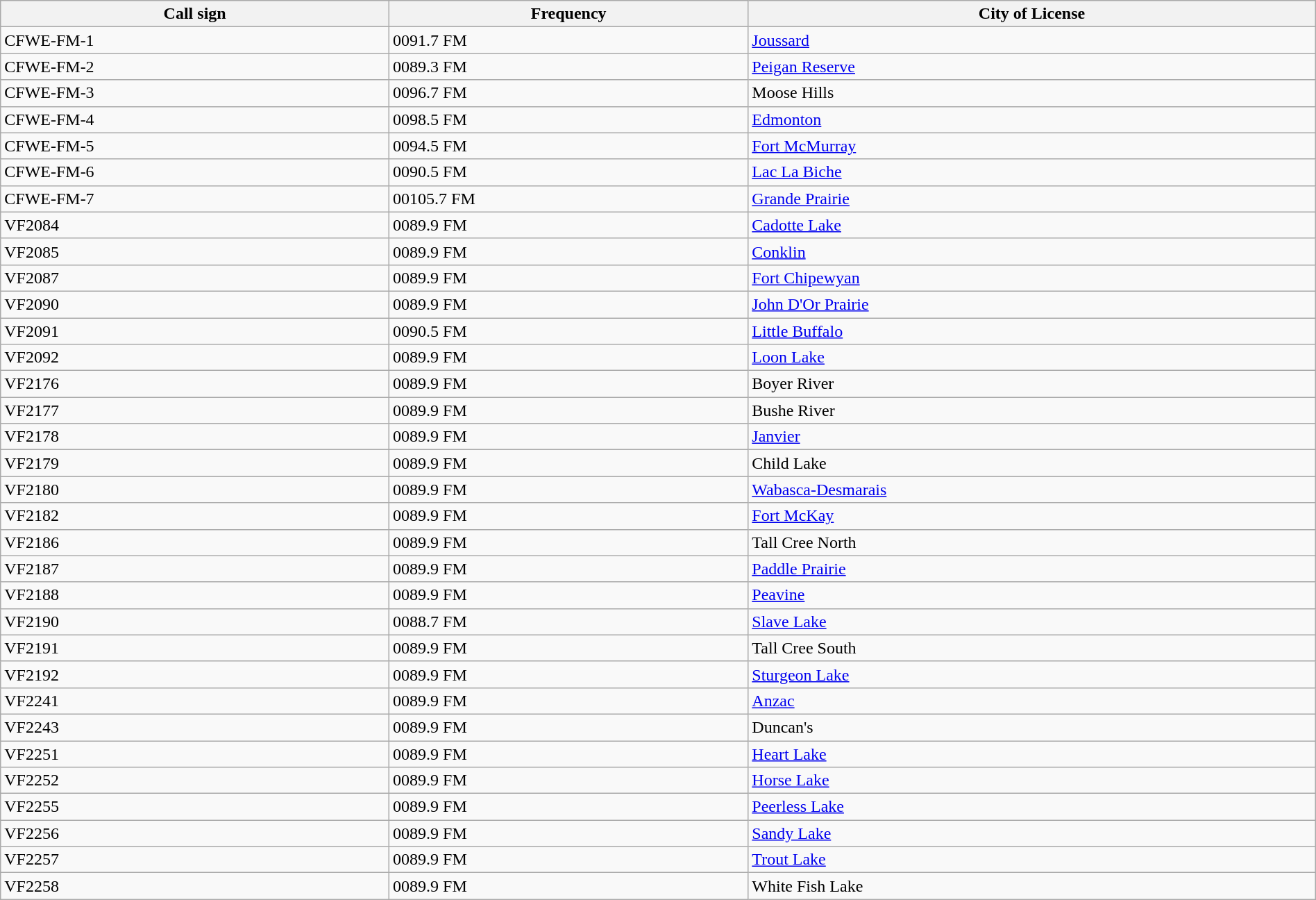<table class="wikitable sortable" width="100%">
<tr>
<th>Call sign</th>
<th>Frequency</th>
<th>City of License</th>
</tr>
<tr>
<td>CFWE-FM-1</td>
<td><span>00</span>91.7 FM</td>
<td><a href='#'>Joussard</a></td>
</tr>
<tr>
<td>CFWE-FM-2</td>
<td><span>00</span>89.3 FM</td>
<td><a href='#'>Peigan Reserve</a></td>
</tr>
<tr>
<td>CFWE-FM-3</td>
<td><span>00</span>96.7 FM</td>
<td>Moose Hills</td>
</tr>
<tr>
<td>CFWE-FM-4</td>
<td><span>00</span>98.5 FM</td>
<td><a href='#'>Edmonton</a></td>
</tr>
<tr>
<td>CFWE-FM-5</td>
<td><span>00</span>94.5 FM</td>
<td><a href='#'>Fort McMurray</a></td>
</tr>
<tr>
<td>CFWE-FM-6</td>
<td><span>00</span>90.5 FM</td>
<td><a href='#'>Lac La Biche</a></td>
</tr>
<tr>
<td>CFWE-FM-7</td>
<td><span>00</span>105.7 FM</td>
<td><a href='#'>Grande Prairie</a></td>
</tr>
<tr>
<td>VF2084</td>
<td><span>00</span>89.9 FM</td>
<td><a href='#'>Cadotte Lake</a></td>
</tr>
<tr>
<td>VF2085</td>
<td><span>00</span>89.9 FM</td>
<td><a href='#'>Conklin</a></td>
</tr>
<tr>
<td>VF2087</td>
<td><span>00</span>89.9 FM</td>
<td><a href='#'>Fort Chipewyan</a></td>
</tr>
<tr>
<td>VF2090</td>
<td><span>00</span>89.9 FM</td>
<td><a href='#'>John D'Or Prairie</a></td>
</tr>
<tr>
<td>VF2091</td>
<td><span>00</span>90.5 FM</td>
<td><a href='#'>Little Buffalo</a></td>
</tr>
<tr>
<td>VF2092</td>
<td><span>00</span>89.9 FM</td>
<td><a href='#'>Loon Lake</a></td>
</tr>
<tr>
<td>VF2176</td>
<td><span>00</span>89.9 FM</td>
<td>Boyer River</td>
</tr>
<tr>
<td>VF2177</td>
<td><span>00</span>89.9 FM</td>
<td>Bushe River</td>
</tr>
<tr>
<td>VF2178</td>
<td><span>00</span>89.9 FM</td>
<td><a href='#'>Janvier</a></td>
</tr>
<tr>
<td>VF2179</td>
<td><span>00</span>89.9 FM</td>
<td>Child Lake</td>
</tr>
<tr>
<td>VF2180</td>
<td><span>00</span>89.9 FM</td>
<td><a href='#'>Wabasca-Desmarais</a></td>
</tr>
<tr>
<td>VF2182</td>
<td><span>00</span>89.9 FM</td>
<td><a href='#'>Fort McKay</a></td>
</tr>
<tr>
<td>VF2186</td>
<td><span>00</span>89.9 FM</td>
<td>Tall Cree North</td>
</tr>
<tr>
<td>VF2187</td>
<td><span>00</span>89.9 FM</td>
<td><a href='#'>Paddle Prairie</a></td>
</tr>
<tr>
<td>VF2188</td>
<td><span>00</span>89.9 FM</td>
<td><a href='#'>Peavine</a></td>
</tr>
<tr>
<td>VF2190</td>
<td><span>00</span>88.7 FM</td>
<td><a href='#'>Slave Lake</a></td>
</tr>
<tr>
<td>VF2191</td>
<td><span>00</span>89.9 FM</td>
<td>Tall Cree South</td>
</tr>
<tr>
<td>VF2192</td>
<td><span>00</span>89.9 FM</td>
<td><a href='#'>Sturgeon Lake</a></td>
</tr>
<tr>
<td>VF2241</td>
<td><span>00</span>89.9 FM</td>
<td><a href='#'>Anzac</a></td>
</tr>
<tr>
<td>VF2243</td>
<td><span>00</span>89.9 FM</td>
<td>Duncan's</td>
</tr>
<tr>
<td>VF2251</td>
<td><span>00</span>89.9 FM</td>
<td><a href='#'>Heart Lake</a></td>
</tr>
<tr>
<td>VF2252</td>
<td><span>00</span>89.9 FM</td>
<td><a href='#'>Horse Lake</a></td>
</tr>
<tr>
<td>VF2255</td>
<td><span>00</span>89.9 FM</td>
<td><a href='#'>Peerless Lake</a></td>
</tr>
<tr>
<td>VF2256</td>
<td><span>00</span>89.9 FM</td>
<td><a href='#'>Sandy Lake</a></td>
</tr>
<tr>
<td>VF2257</td>
<td><span>00</span>89.9 FM</td>
<td><a href='#'>Trout Lake</a></td>
</tr>
<tr>
<td>VF2258</td>
<td><span>00</span>89.9 FM</td>
<td>White Fish Lake</td>
</tr>
</table>
